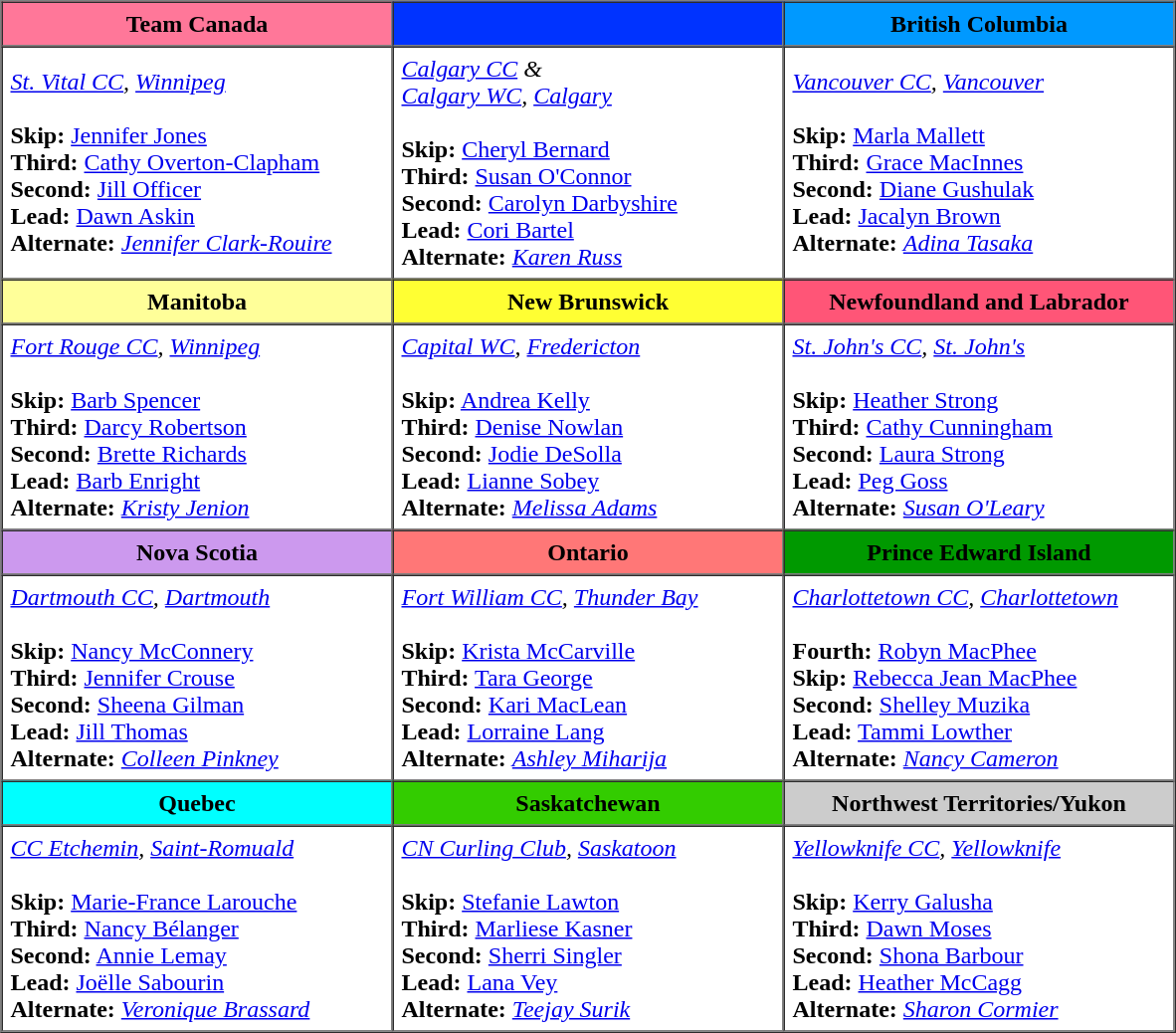<table border=1 cellpadding=5 cellspacing=0>
<tr>
<th bgcolor="#ff7799" width="250">Team Canada</th>
<th bgcolor="#0033ff" width="250"></th>
<th bgcolor="#0099ff" width="250">British Columbia</th>
</tr>
<tr align=center>
<td align=left><em><a href='#'>St. Vital CC</a>, <a href='#'>Winnipeg</a></em><br><br><strong>Skip:</strong> <a href='#'>Jennifer Jones</a><br>
<strong>Third:</strong> <a href='#'>Cathy Overton-Clapham</a><br>
<strong>Second:</strong> <a href='#'>Jill Officer</a><br>
<strong>Lead:</strong> <a href='#'>Dawn Askin</a><br>
<strong>Alternate:</strong> <em><a href='#'>Jennifer Clark-Rouire</a></em></td>
<td align=left><em><a href='#'>Calgary CC</a> &<br><a href='#'>Calgary WC</a>, <a href='#'>Calgary</a></em><br><br><strong>Skip:</strong> <a href='#'>Cheryl Bernard</a><br>
<strong>Third:</strong> <a href='#'>Susan O'Connor</a><br>
<strong>Second:</strong> <a href='#'>Carolyn Darbyshire</a><br>
<strong>Lead:</strong> <a href='#'>Cori Bartel</a><br>
<strong>Alternate:</strong> <em><a href='#'>Karen Russ</a></em></td>
<td align=left><em><a href='#'>Vancouver CC</a>, <a href='#'>Vancouver</a></em><br><br><strong>Skip:</strong> <a href='#'>Marla Mallett</a><br>
<strong>Third:</strong> <a href='#'>Grace MacInnes</a><br>
<strong>Second:</strong> <a href='#'>Diane Gushulak</a><br>
<strong>Lead:</strong> <a href='#'>Jacalyn Brown</a><br>
<strong>Alternate:</strong> <em><a href='#'>Adina Tasaka</a></em></td>
</tr>
<tr border=1 cellpadding=5 cellspacing=0>
<th bgcolor="#ffff99" width="200">Manitoba</th>
<th bgcolor="#ffff33" width="200">New Brunswick</th>
<th bgcolor="#ff5577" width="200">Newfoundland and Labrador</th>
</tr>
<tr align=center>
<td align=left><em><a href='#'>Fort Rouge CC</a>, <a href='#'>Winnipeg</a></em><br><br><strong>Skip:</strong> <a href='#'>Barb Spencer</a><br>
<strong>Third:</strong> <a href='#'>Darcy Robertson</a><br>
<strong>Second:</strong> <a href='#'>Brette Richards</a><br>
<strong>Lead:</strong> <a href='#'>Barb Enright</a><br>
<strong>Alternate:</strong> <em><a href='#'>Kristy Jenion</a></em></td>
<td align=left><em><a href='#'>Capital WC</a>, <a href='#'>Fredericton</a></em><br><br><strong>Skip:</strong> <a href='#'>Andrea Kelly</a><br>
<strong>Third:</strong> <a href='#'>Denise Nowlan</a><br>
<strong>Second:</strong> <a href='#'>Jodie DeSolla</a><br>
<strong>Lead:</strong> <a href='#'>Lianne Sobey</a><br>
<strong>Alternate:</strong> <em><a href='#'>Melissa Adams</a></em></td>
<td align=left><em><a href='#'>St. John's CC</a>, <a href='#'>St. John's</a></em><br><br><strong>Skip:</strong> <a href='#'>Heather Strong</a><br>
<strong>Third:</strong> <a href='#'>Cathy Cunningham</a><br>
<strong>Second:</strong> <a href='#'>Laura Strong</a><br>
<strong>Lead:</strong> <a href='#'>Peg Goss</a><br>
<strong>Alternate:</strong> <em><a href='#'>Susan O'Leary</a></em></td>
</tr>
<tr border=1 cellpadding=5 cellspacing=0>
<th bgcolor="#cc99ee" width="200">Nova Scotia</th>
<th bgcolor="#ff7777" width="200">Ontario</th>
<th bgcolor="#009900" width="200">Prince Edward Island</th>
</tr>
<tr align=center>
<td align=left><em><a href='#'>Dartmouth CC</a>, <a href='#'>Dartmouth</a></em><br><br><strong>Skip:</strong> <a href='#'>Nancy McConnery</a><br>
<strong>Third:</strong> <a href='#'>Jennifer Crouse</a><br>
<strong>Second:</strong> <a href='#'>Sheena Gilman</a><br>
<strong>Lead:</strong> <a href='#'>Jill Thomas</a><br>
<strong>Alternate:</strong> <em><a href='#'>Colleen Pinkney</a></em></td>
<td align=left><em><a href='#'>Fort William CC</a>, <a href='#'>Thunder Bay</a></em><br><br><strong>Skip:</strong> <a href='#'>Krista McCarville</a><br>
<strong>Third:</strong> <a href='#'>Tara George</a><br>
<strong>Second:</strong> <a href='#'>Kari MacLean</a><br>
<strong>Lead:</strong> <a href='#'>Lorraine Lang</a><br>
<strong>Alternate:</strong> <em><a href='#'>Ashley Miharija</a></em></td>
<td align=left><em><a href='#'>Charlottetown CC</a>, <a href='#'>Charlottetown</a></em><br><br><strong>Fourth:</strong> <a href='#'>Robyn MacPhee</a><br>
<strong>Skip:</strong> <a href='#'>Rebecca Jean MacPhee</a><br>
<strong>Second:</strong> <a href='#'>Shelley Muzika</a><br>
<strong>Lead:</strong> <a href='#'>Tammi Lowther</a><br>
<strong>Alternate:</strong> <em><a href='#'>Nancy Cameron</a></em></td>
</tr>
<tr border=1 cellpadding=5 cellspacing=0>
<th bgcolor="#00ffff" width="200">Quebec</th>
<th bgcolor="#33cc00" width="200">Saskatchewan</th>
<th bgcolor="#cccccc" width="200">Northwest Territories/Yukon</th>
</tr>
<tr align=center>
<td align=left><em><a href='#'>CC Etchemin</a>, <a href='#'>Saint-Romuald</a></em><br><br><strong>Skip:</strong> <a href='#'>Marie-France Larouche</a><br>
<strong>Third:</strong> <a href='#'>Nancy Bélanger</a><br>
<strong>Second:</strong> <a href='#'>Annie Lemay</a><br> 
<strong>Lead:</strong> <a href='#'>Joëlle Sabourin</a><br>
<strong>Alternate:</strong> <em><a href='#'>Veronique Brassard</a></em></td>
<td align=left><em><a href='#'>CN Curling Club</a>, <a href='#'>Saskatoon</a></em><br><br><strong>Skip:</strong> <a href='#'>Stefanie Lawton</a><br>
<strong>Third:</strong> <a href='#'>Marliese Kasner</a><br>
<strong>Second:</strong> <a href='#'>Sherri Singler</a><br>
<strong>Lead:</strong> <a href='#'>Lana Vey</a><br>
<strong>Alternate:</strong> <em><a href='#'>Teejay Surik</a></em></td>
<td align=left><em><a href='#'>Yellowknife CC</a>, <a href='#'>Yellowknife</a></em><br><br><strong>Skip:</strong> <a href='#'>Kerry Galusha</a><br>
<strong>Third:</strong> <a href='#'>Dawn Moses</a><br>
<strong>Second:</strong> <a href='#'>Shona Barbour</a><br>
<strong>Lead:</strong> <a href='#'>Heather McCagg</a><br>
<strong>Alternate:</strong> <em><a href='#'>Sharon Cormier</a></em></td>
</tr>
</table>
